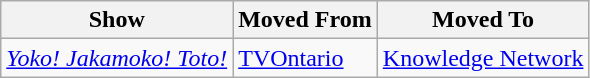<table class="wikitable">
<tr ">
<th>Show</th>
<th>Moved From</th>
<th>Moved To</th>
</tr>
<tr>
<td><em><a href='#'>Yoko! Jakamoko! Toto!</a></em></td>
<td><a href='#'>TVOntario</a></td>
<td><a href='#'>Knowledge Network</a></td>
</tr>
</table>
